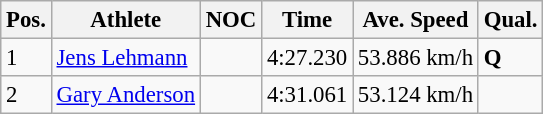<table class="wikitable" style="font-size:95%;">
<tr>
<th>Pos.</th>
<th>Athlete</th>
<th>NOC</th>
<th>Time</th>
<th>Ave. Speed</th>
<th>Qual.</th>
</tr>
<tr>
<td>1</td>
<td><a href='#'>Jens Lehmann</a></td>
<td></td>
<td>4:27.230</td>
<td>53.886 km/h</td>
<td><strong>Q</strong></td>
</tr>
<tr>
<td>2</td>
<td><a href='#'>Gary Anderson</a></td>
<td></td>
<td>4:31.061</td>
<td>53.124 km/h</td>
<td></td>
</tr>
</table>
